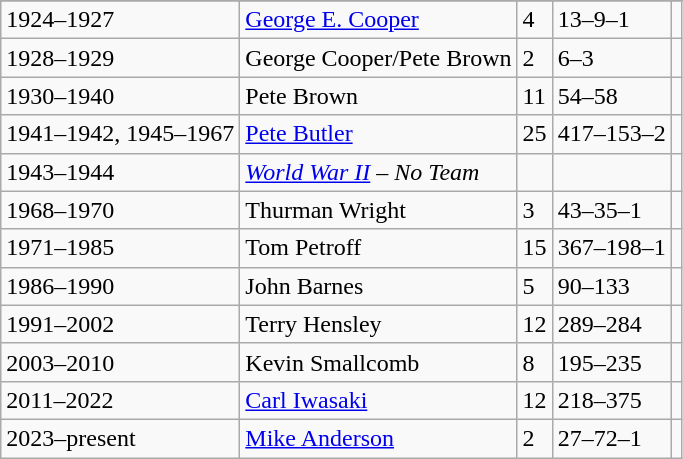<table class="wikitable sortable">
<tr>
</tr>
<tr>
<td>1924–1927</td>
<td><a href='#'>George E. Cooper</a></td>
<td>4</td>
<td>13–9–1</td>
<td></td>
</tr>
<tr>
<td>1928–1929</td>
<td>George Cooper/Pete Brown</td>
<td>2</td>
<td>6–3</td>
<td></td>
</tr>
<tr>
<td>1930–1940</td>
<td>Pete Brown</td>
<td>11</td>
<td>54–58</td>
<td></td>
</tr>
<tr>
<td>1941–1942, 1945–1967</td>
<td><a href='#'>Pete Butler</a></td>
<td>25</td>
<td>417–153–2</td>
<td></td>
</tr>
<tr>
<td>1943–1944</td>
<td><em><a href='#'>World War II</a> – No Team</em></td>
<td></td>
<td></td>
<td></td>
</tr>
<tr>
<td>1968–1970</td>
<td>Thurman Wright</td>
<td>3</td>
<td>43–35–1</td>
<td></td>
</tr>
<tr>
<td>1971–1985</td>
<td>Tom Petroff</td>
<td>15</td>
<td>367–198–1</td>
<td></td>
</tr>
<tr>
<td>1986–1990</td>
<td>John Barnes</td>
<td>5</td>
<td>90–133</td>
<td></td>
</tr>
<tr>
<td>1991–2002</td>
<td>Terry Hensley</td>
<td>12</td>
<td>289–284</td>
<td></td>
</tr>
<tr>
<td>2003–2010</td>
<td>Kevin Smallcomb</td>
<td>8</td>
<td>195–235</td>
<td></td>
</tr>
<tr>
<td>2011–2022</td>
<td><a href='#'>Carl Iwasaki</a></td>
<td>12</td>
<td>218–375</td>
<td></td>
</tr>
<tr>
<td>2023–present</td>
<td><a href='#'>Mike Anderson</a></td>
<td>2</td>
<td>27–72–1</td>
<td></td>
</tr>
</table>
